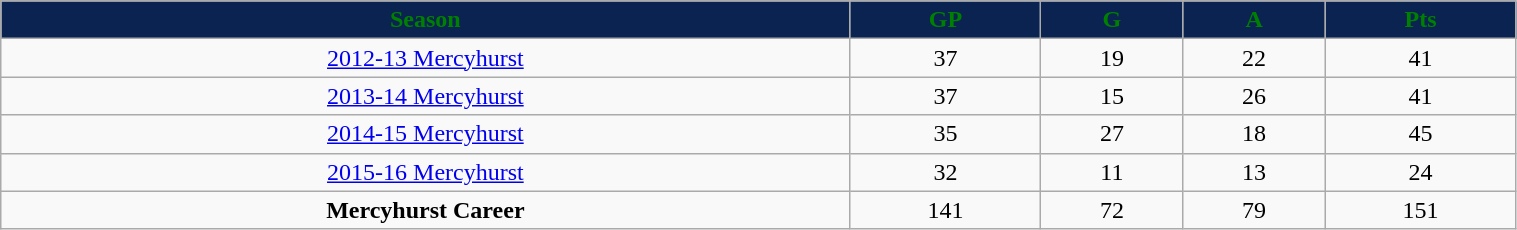<table class="wikitable" style="width:80%;">
<tr style="text-align:center; background:#0a2351; color:green;">
<td><strong>Season</strong></td>
<td><strong>GP</strong></td>
<td><strong>G</strong></td>
<td><strong>A</strong></td>
<td><strong>Pts</strong></td>
</tr>
<tr style="text-align:center;" bgcolor="">
<td><a href='#'>2012-13 Mercyhurst</a></td>
<td>37</td>
<td>19</td>
<td>22</td>
<td>41</td>
</tr>
<tr style="text-align:center;" bgcolor="">
<td><a href='#'>2013-14 Mercyhurst</a></td>
<td>37</td>
<td>15</td>
<td>26</td>
<td>41</td>
</tr>
<tr style="text-align:center;" bgcolor="">
<td><a href='#'>2014-15 Mercyhurst</a></td>
<td>35</td>
<td>27</td>
<td>18</td>
<td>45</td>
</tr>
<tr style="text-align:center;" bgcolor="">
<td><a href='#'>2015-16 Mercyhurst</a></td>
<td>32</td>
<td>11</td>
<td>13</td>
<td>24</td>
</tr>
<tr style="text-align:center;" bgcolor="">
<td><strong>Mercyhurst Career</strong></td>
<td>141</td>
<td>72</td>
<td>79</td>
<td>151</td>
</tr>
</table>
